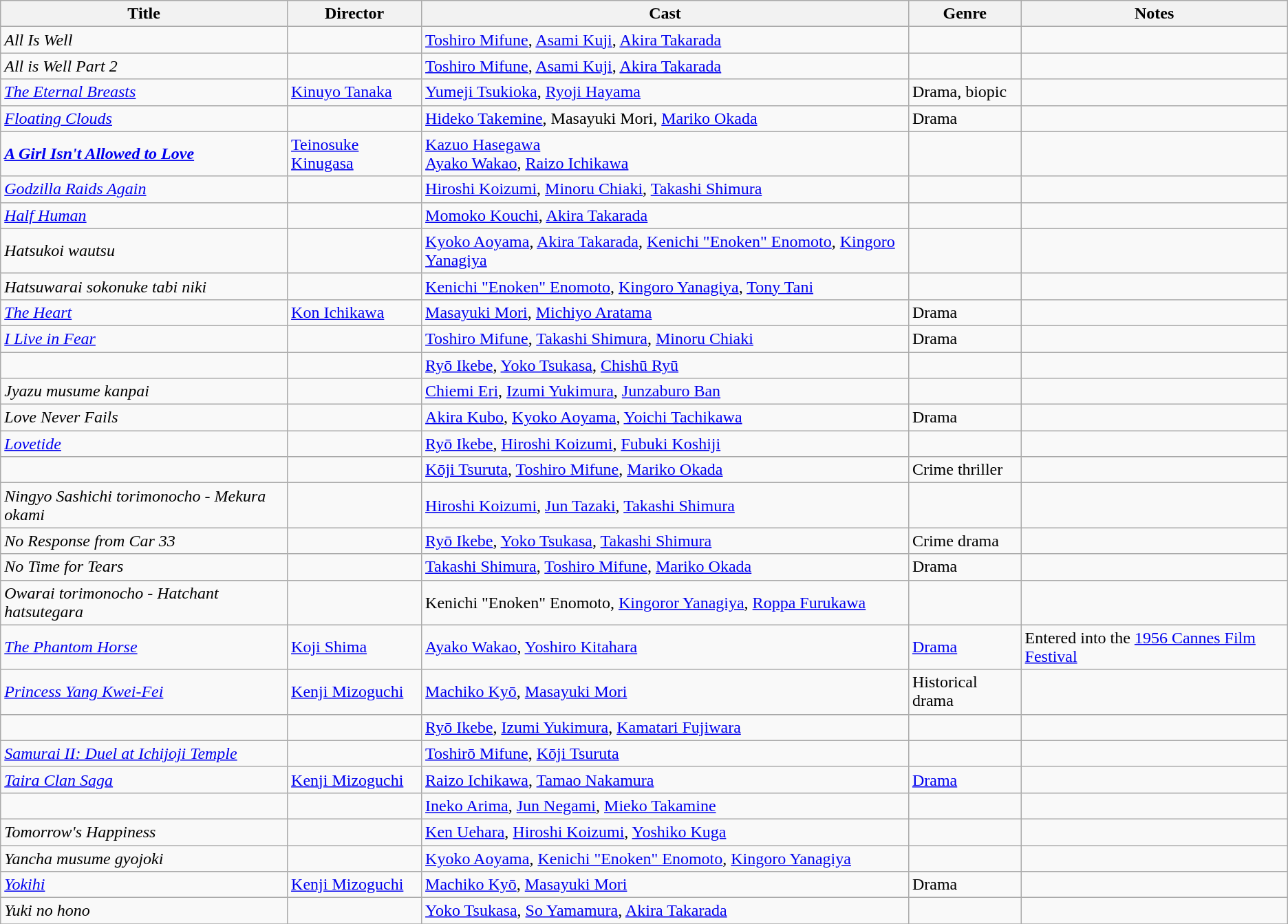<table class="wikitable">
<tr>
<th>Title</th>
<th>Director</th>
<th>Cast</th>
<th>Genre</th>
<th>Notes</th>
</tr>
<tr>
<td><em>All Is Well</em></td>
<td></td>
<td><a href='#'>Toshiro Mifune</a>, <a href='#'>Asami Kuji</a>, <a href='#'>Akira Takarada</a></td>
<td></td>
<td></td>
</tr>
<tr>
<td><em>All is Well Part 2</em></td>
<td></td>
<td><a href='#'>Toshiro Mifune</a>, <a href='#'>Asami Kuji</a>, <a href='#'>Akira Takarada</a></td>
<td></td>
<td></td>
</tr>
<tr>
<td><em><a href='#'>The Eternal Breasts</a></em></td>
<td><a href='#'>Kinuyo Tanaka</a></td>
<td><a href='#'>Yumeji Tsukioka</a>, <a href='#'>Ryoji Hayama</a></td>
<td>Drama, biopic</td>
<td></td>
</tr>
<tr>
<td><em><a href='#'>Floating Clouds</a></em></td>
<td></td>
<td><a href='#'>Hideko Takemine</a>, Masayuki Mori, <a href='#'>Mariko Okada</a></td>
<td>Drama</td>
<td></td>
</tr>
<tr>
<td><strong><em><a href='#'>A Girl Isn't Allowed to Love</a></em></strong></td>
<td><a href='#'>Teinosuke Kinugasa</a></td>
<td><a href='#'>Kazuo Hasegawa</a><br><a href='#'>Ayako Wakao</a>, <a href='#'>Raizo Ichikawa</a></td>
<td></td>
<td></td>
</tr>
<tr>
<td><em><a href='#'>Godzilla Raids Again</a></em></td>
<td></td>
<td><a href='#'>Hiroshi Koizumi</a>, <a href='#'>Minoru Chiaki</a>, <a href='#'>Takashi Shimura</a></td>
<td></td>
<td></td>
</tr>
<tr>
<td><em><a href='#'>Half Human</a></em></td>
<td></td>
<td><a href='#'>Momoko Kouchi</a>, <a href='#'>Akira Takarada</a></td>
<td></td>
<td></td>
</tr>
<tr>
<td><em>Hatsukoi wautsu</em></td>
<td></td>
<td><a href='#'>Kyoko Aoyama</a>, <a href='#'>Akira Takarada</a>, <a href='#'>Kenichi "Enoken" Enomoto</a>, <a href='#'>Kingoro Yanagiya</a></td>
<td></td>
<td></td>
</tr>
<tr>
<td><em>Hatsuwarai sokonuke tabi niki</em></td>
<td></td>
<td><a href='#'>Kenichi "Enoken" Enomoto</a>, <a href='#'>Kingoro Yanagiya</a>, <a href='#'>Tony Tani</a></td>
<td></td>
<td></td>
</tr>
<tr>
<td><em><a href='#'>The Heart</a></em></td>
<td><a href='#'>Kon Ichikawa</a></td>
<td><a href='#'>Masayuki Mori</a>, <a href='#'>Michiyo Aratama</a></td>
<td>Drama</td>
<td></td>
</tr>
<tr>
<td><em><a href='#'>I Live in Fear</a></em></td>
<td></td>
<td><a href='#'>Toshiro Mifune</a>, <a href='#'>Takashi Shimura</a>, <a href='#'>Minoru Chiaki</a></td>
<td>Drama</td>
<td></td>
</tr>
<tr>
<td></td>
<td></td>
<td><a href='#'>Ryō Ikebe</a>, <a href='#'>Yoko Tsukasa</a>, <a href='#'>Chishū Ryū</a></td>
<td></td>
<td></td>
</tr>
<tr>
<td><em>Jyazu musume kanpai</em></td>
<td></td>
<td><a href='#'>Chiemi Eri</a>, <a href='#'>Izumi Yukimura</a>, <a href='#'>Junzaburo Ban</a></td>
<td></td>
<td></td>
</tr>
<tr>
<td><em>Love Never Fails</em></td>
<td></td>
<td><a href='#'>Akira Kubo</a>, <a href='#'>Kyoko Aoyama</a>, <a href='#'>Yoichi Tachikawa</a></td>
<td>Drama</td>
<td></td>
</tr>
<tr>
<td><em><a href='#'>Lovetide</a></em></td>
<td></td>
<td><a href='#'>Ryō Ikebe</a>, <a href='#'>Hiroshi Koizumi</a>, <a href='#'>Fubuki Koshiji</a></td>
<td></td>
<td></td>
</tr>
<tr>
<td></td>
<td></td>
<td><a href='#'>Kōji Tsuruta</a>, <a href='#'>Toshiro Mifune</a>, <a href='#'>Mariko Okada</a></td>
<td>Crime thriller</td>
<td></td>
</tr>
<tr>
<td><em>Ningyo Sashichi torimonocho - Mekura okami</em></td>
<td></td>
<td><a href='#'>Hiroshi Koizumi</a>, <a href='#'>Jun Tazaki</a>, <a href='#'>Takashi Shimura</a></td>
<td></td>
<td></td>
</tr>
<tr>
<td><em>No Response from Car 33</em></td>
<td></td>
<td><a href='#'>Ryō Ikebe</a>, <a href='#'>Yoko Tsukasa</a>, <a href='#'>Takashi Shimura</a></td>
<td>Crime drama</td>
<td></td>
</tr>
<tr>
<td><em>No Time for Tears</em></td>
<td></td>
<td><a href='#'>Takashi Shimura</a>, <a href='#'>Toshiro Mifune</a>, <a href='#'>Mariko Okada</a></td>
<td>Drama</td>
<td></td>
</tr>
<tr>
<td><em>Owarai torimonocho - Hatchant hatsutegara</em></td>
<td></td>
<td>Kenichi "Enoken" Enomoto, <a href='#'>Kingoror Yanagiya</a>, <a href='#'>Roppa Furukawa</a></td>
<td></td>
<td></td>
</tr>
<tr>
<td><em><a href='#'>The Phantom Horse</a></em></td>
<td><a href='#'>Koji Shima</a></td>
<td><a href='#'>Ayako Wakao</a>, <a href='#'>Yoshiro Kitahara</a></td>
<td><a href='#'>Drama</a></td>
<td>Entered into the <a href='#'>1956 Cannes Film Festival</a></td>
</tr>
<tr>
<td><em><a href='#'>Princess Yang Kwei-Fei</a></em></td>
<td><a href='#'>Kenji Mizoguchi</a></td>
<td><a href='#'>Machiko Kyō</a>, <a href='#'>Masayuki Mori</a></td>
<td>Historical drama</td>
<td></td>
</tr>
<tr>
<td></td>
<td></td>
<td><a href='#'>Ryō Ikebe</a>, <a href='#'>Izumi Yukimura</a>, <a href='#'>Kamatari Fujiwara</a></td>
<td></td>
<td></td>
</tr>
<tr>
<td><em><a href='#'>Samurai II: Duel at Ichijoji Temple</a></em></td>
<td></td>
<td><a href='#'>Toshirō Mifune</a>, <a href='#'>Kōji Tsuruta</a></td>
<td></td>
<td></td>
</tr>
<tr>
<td><em><a href='#'>Taira Clan Saga</a></em></td>
<td><a href='#'>Kenji Mizoguchi</a></td>
<td><a href='#'>Raizo Ichikawa</a>, <a href='#'>Tamao Nakamura</a></td>
<td><a href='#'>Drama</a></td>
<td></td>
</tr>
<tr>
<td></td>
<td></td>
<td><a href='#'>Ineko Arima</a>, <a href='#'>Jun Negami</a>, <a href='#'>Mieko Takamine</a></td>
<td></td>
<td></td>
</tr>
<tr>
<td><em>Tomorrow's Happiness</em></td>
<td></td>
<td><a href='#'>Ken Uehara</a>, <a href='#'>Hiroshi Koizumi</a>, <a href='#'>Yoshiko Kuga</a></td>
<td></td>
<td></td>
</tr>
<tr>
<td><em>Yancha musume gyojoki</em></td>
<td></td>
<td><a href='#'>Kyoko Aoyama</a>, <a href='#'>Kenichi "Enoken" Enomoto</a>, <a href='#'>Kingoro Yanagiya</a></td>
<td></td>
<td></td>
</tr>
<tr>
<td><em><a href='#'>Yokihi</a></em></td>
<td><a href='#'>Kenji Mizoguchi</a></td>
<td><a href='#'>Machiko Kyō</a>, <a href='#'>Masayuki Mori</a></td>
<td>Drama</td>
<td></td>
</tr>
<tr>
<td><em>Yuki no hono</em></td>
<td></td>
<td><a href='#'>Yoko Tsukasa</a>, <a href='#'>So Yamamura</a>, <a href='#'>Akira Takarada</a></td>
<td></td>
<td></td>
</tr>
<tr>
</tr>
</table>
